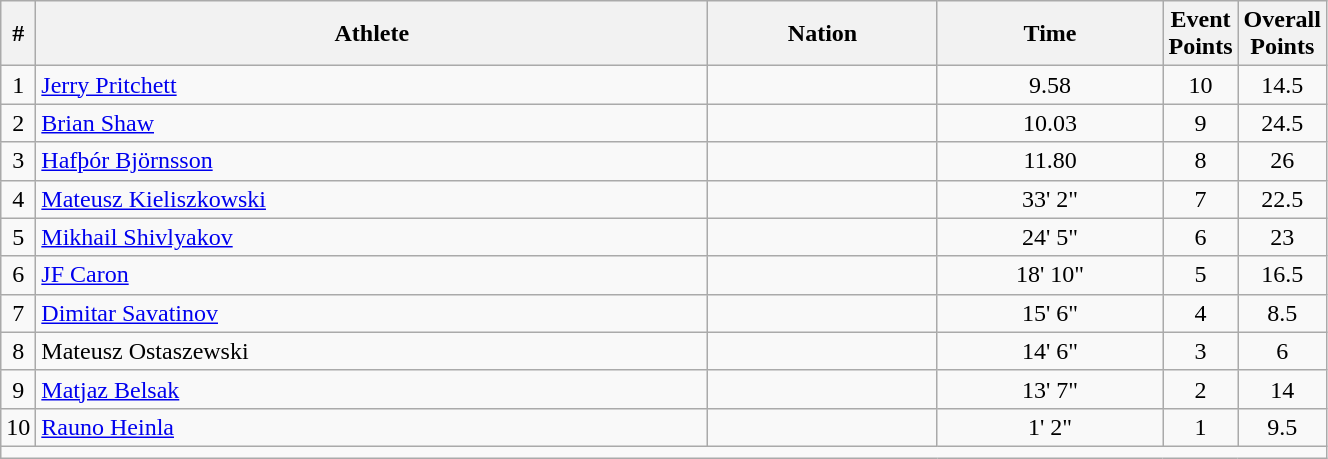<table class="wikitable sortable" style="text-align:center;width: 70%;">
<tr>
<th scope="col" style="width: 10px;">#</th>
<th scope="col">Athlete</th>
<th scope="col">Nation</th>
<th scope="col">Time</th>
<th scope="col" style="width: 10px;">Event Points</th>
<th scope="col" style="width: 10px;">Overall Points</th>
</tr>
<tr>
<td>1</td>
<td align=left><a href='#'>Jerry Pritchett</a></td>
<td align=left></td>
<td>9.58</td>
<td>10</td>
<td>14.5</td>
</tr>
<tr>
<td>2</td>
<td align=left><a href='#'>Brian Shaw</a></td>
<td align=left></td>
<td>10.03</td>
<td>9</td>
<td>24.5</td>
</tr>
<tr>
<td>3</td>
<td align=left><a href='#'>Hafþór Björnsson</a></td>
<td align=left></td>
<td>11.80</td>
<td>8</td>
<td>26</td>
</tr>
<tr>
<td>4</td>
<td align=left><a href='#'>Mateusz Kieliszkowski</a></td>
<td align=left></td>
<td>33' 2"</td>
<td>7</td>
<td>22.5</td>
</tr>
<tr>
<td>5</td>
<td align=left><a href='#'>Mikhail Shivlyakov</a></td>
<td align=left></td>
<td>24' 5"</td>
<td>6</td>
<td>23</td>
</tr>
<tr>
<td>6</td>
<td align=left><a href='#'>JF Caron</a></td>
<td align=left></td>
<td>18' 10"</td>
<td>5</td>
<td>16.5</td>
</tr>
<tr>
<td>7</td>
<td align=left><a href='#'>Dimitar Savatinov</a></td>
<td align=left></td>
<td>15' 6"</td>
<td>4</td>
<td>8.5</td>
</tr>
<tr>
<td>8</td>
<td align=left>Mateusz Ostaszewski</td>
<td align=left></td>
<td>14' 6"</td>
<td>3</td>
<td>6</td>
</tr>
<tr>
<td>9</td>
<td align=left><a href='#'>Matjaz Belsak</a></td>
<td align=left></td>
<td>13' 7"</td>
<td>2</td>
<td>14</td>
</tr>
<tr>
<td>10</td>
<td align=left><a href='#'>Rauno Heinla</a></td>
<td align=left></td>
<td>1' 2"</td>
<td>1</td>
<td>9.5</td>
</tr>
<tr class="sortbottom">
<td colspan="6"></td>
</tr>
</table>
